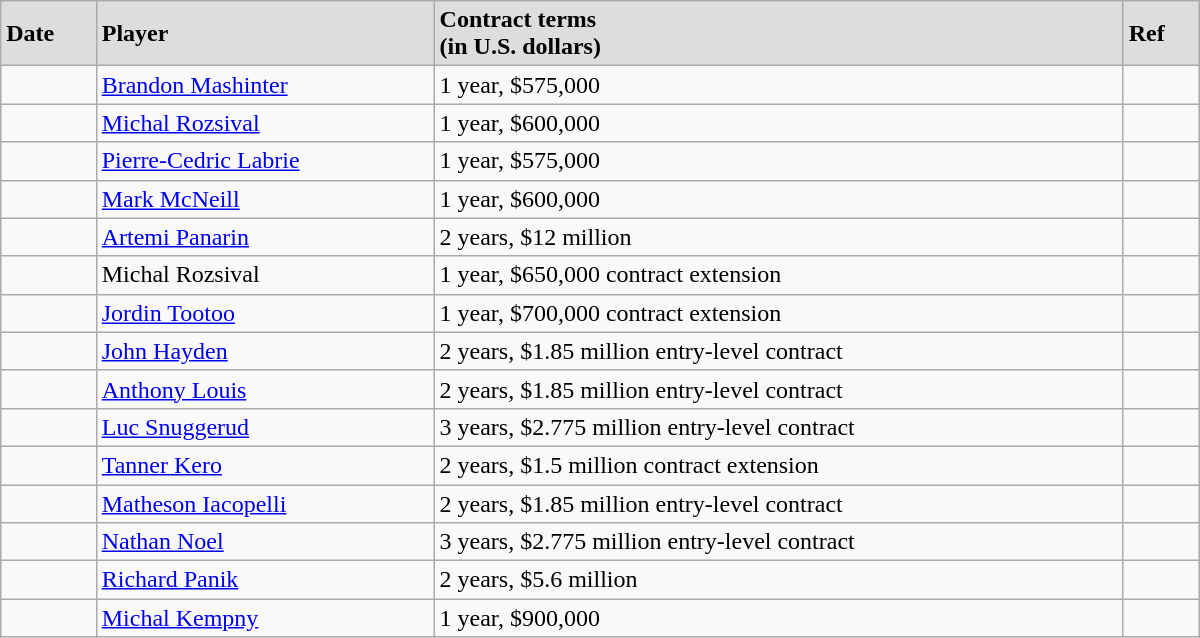<table class="wikitable" style="border-collapse: collapse; width: 50em; padding: 3;">
<tr style="background:#ddd;">
<td><strong>Date</strong></td>
<td><strong>Player</strong></td>
<td><strong>Contract terms</strong><br><strong>(in U.S. dollars)</strong></td>
<td><strong>Ref</strong></td>
</tr>
<tr>
<td></td>
<td><a href='#'>Brandon Mashinter</a></td>
<td>1 year, $575,000</td>
<td></td>
</tr>
<tr>
<td></td>
<td><a href='#'>Michal Rozsival</a></td>
<td>1 year, $600,000</td>
<td></td>
</tr>
<tr>
<td></td>
<td><a href='#'>Pierre-Cedric Labrie</a></td>
<td>1 year, $575,000</td>
<td></td>
</tr>
<tr>
<td></td>
<td><a href='#'>Mark McNeill</a></td>
<td>1 year, $600,000</td>
<td></td>
</tr>
<tr>
<td></td>
<td><a href='#'>Artemi Panarin</a></td>
<td>2 years, $12 million</td>
<td></td>
</tr>
<tr>
<td></td>
<td>Michal Rozsival</td>
<td>1 year, $650,000 contract extension</td>
<td></td>
</tr>
<tr>
<td></td>
<td><a href='#'>Jordin Tootoo</a></td>
<td>1 year, $700,000 contract extension</td>
<td></td>
</tr>
<tr>
<td></td>
<td><a href='#'>John Hayden</a></td>
<td>2 years, $1.85 million entry-level contract</td>
<td></td>
</tr>
<tr>
<td></td>
<td><a href='#'>Anthony Louis</a></td>
<td>2 years, $1.85 million entry-level contract</td>
<td></td>
</tr>
<tr>
<td></td>
<td><a href='#'>Luc Snuggerud</a></td>
<td>3 years, $2.775 million entry-level contract</td>
<td></td>
</tr>
<tr>
<td></td>
<td><a href='#'>Tanner Kero</a></td>
<td>2 years, $1.5 million contract extension</td>
<td></td>
</tr>
<tr>
<td></td>
<td><a href='#'>Matheson Iacopelli</a></td>
<td>2 years, $1.85 million entry-level contract</td>
<td></td>
</tr>
<tr>
<td></td>
<td><a href='#'>Nathan Noel</a></td>
<td>3 years, $2.775 million entry-level contract</td>
<td></td>
</tr>
<tr>
<td></td>
<td><a href='#'>Richard Panik</a></td>
<td>2 years, $5.6 million</td>
<td></td>
</tr>
<tr>
<td></td>
<td><a href='#'>Michal Kempny</a></td>
<td>1 year, $900,000</td>
<td></td>
</tr>
</table>
